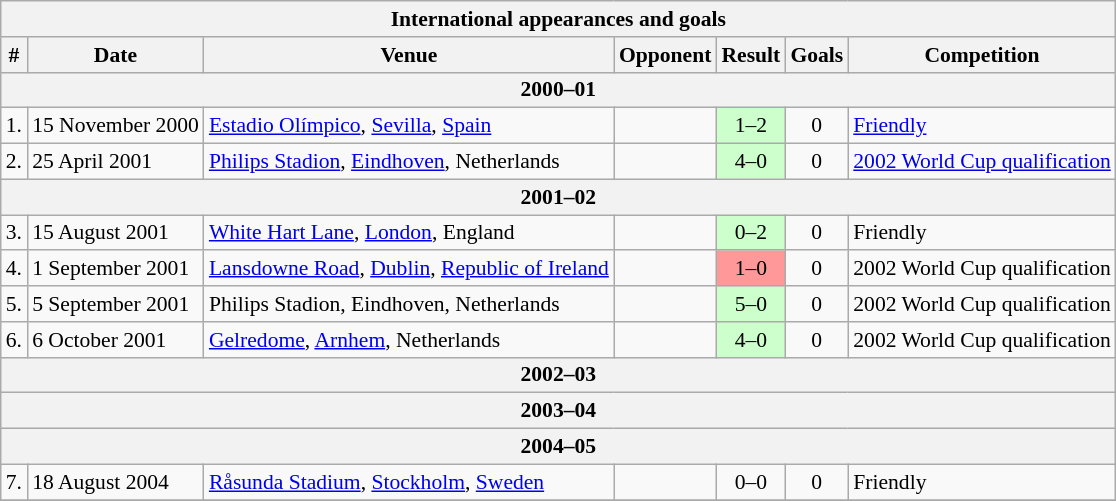<table class="wikitable collapsible collapsed" style="font-size:90%">
<tr>
<th colspan="7"><strong>International appearances and goals</strong></th>
</tr>
<tr>
<th>#</th>
<th>Date</th>
<th>Venue</th>
<th>Opponent</th>
<th>Result</th>
<th>Goals</th>
<th>Competition</th>
</tr>
<tr>
<th colspan="7"><strong>2000–01</strong></th>
</tr>
<tr>
<td>1.</td>
<td>15 November 2000</td>
<td><a href='#'>Estadio Olímpico</a>, <a href='#'>Sevilla</a>, <a href='#'>Spain</a></td>
<td></td>
<td style="background:#ccffcc; text-align: center">1–2</td>
<td style="text-align: center">0</td>
<td><a href='#'>Friendly</a></td>
</tr>
<tr>
<td>2.</td>
<td>25 April 2001</td>
<td><a href='#'>Philips Stadion</a>, <a href='#'>Eindhoven</a>, Netherlands</td>
<td></td>
<td style="background:#ccffcc; text-align: center">4–0</td>
<td style="text-align: center">0</td>
<td><a href='#'>2002 World Cup qualification</a></td>
</tr>
<tr>
<th colspan="7"><strong>2001–02</strong></th>
</tr>
<tr>
<td>3.</td>
<td>15 August 2001</td>
<td><a href='#'>White Hart Lane</a>, <a href='#'>London</a>, England</td>
<td></td>
<td style="background:#ccffcc; text-align: center">0–2</td>
<td style="text-align: center">0</td>
<td>Friendly</td>
</tr>
<tr>
<td>4.</td>
<td>1 September 2001</td>
<td><a href='#'>Lansdowne Road</a>, <a href='#'>Dublin</a>, <a href='#'>Republic of Ireland</a></td>
<td></td>
<td style="background:#ff9999; text-align: center">1–0</td>
<td style="text-align: center">0</td>
<td>2002 World Cup qualification</td>
</tr>
<tr>
<td>5.</td>
<td>5 September 2001</td>
<td>Philips Stadion, Eindhoven, Netherlands</td>
<td></td>
<td style="background:#ccffcc; text-align: center">5–0</td>
<td style="text-align: center">0</td>
<td>2002 World Cup qualification</td>
</tr>
<tr>
<td>6.</td>
<td>6 October 2001</td>
<td><a href='#'>Gelredome</a>, <a href='#'>Arnhem</a>, Netherlands</td>
<td></td>
<td style="background:#ccffcc; text-align: center">4–0</td>
<td style="text-align: center">0</td>
<td>2002 World Cup qualification</td>
</tr>
<tr>
<th colspan="7"><strong>2002–03</strong></th>
</tr>
<tr>
<th colspan="7"><strong>2003–04</strong></th>
</tr>
<tr>
<th colspan="7"><strong>2004–05</strong></th>
</tr>
<tr>
<td>7.</td>
<td>18 August 2004</td>
<td><a href='#'>Råsunda Stadium</a>, <a href='#'>Stockholm</a>, <a href='#'>Sweden</a></td>
<td></td>
<td style="text-align: center">0–0</td>
<td style="text-align: center">0</td>
<td>Friendly</td>
</tr>
<tr>
</tr>
</table>
